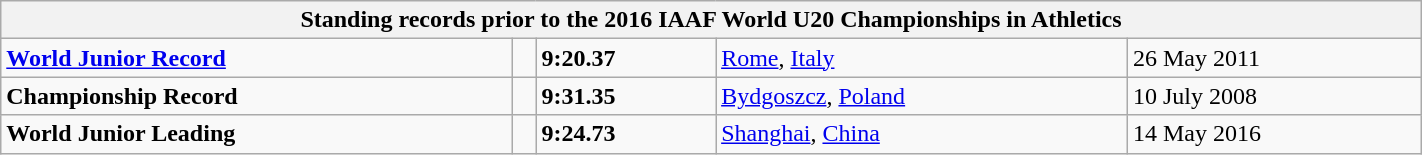<table class="wikitable" width=75%>
<tr>
<th colspan="5">Standing records prior to the 2016 IAAF World U20 Championships in Athletics</th>
</tr>
<tr>
<td><strong><a href='#'>World Junior Record</a></strong></td>
<td></td>
<td><strong>9:20.37</strong></td>
<td><a href='#'>Rome</a>, <a href='#'>Italy</a></td>
<td>26 May 2011</td>
</tr>
<tr>
<td><strong>Championship Record</strong></td>
<td></td>
<td><strong>9:31.35</strong></td>
<td><a href='#'>Bydgoszcz</a>, <a href='#'>Poland</a></td>
<td>10 July 2008</td>
</tr>
<tr>
<td><strong>World Junior Leading</strong></td>
<td></td>
<td><strong>9:24.73</strong></td>
<td><a href='#'>Shanghai</a>, <a href='#'>China</a></td>
<td>14 May 2016</td>
</tr>
</table>
